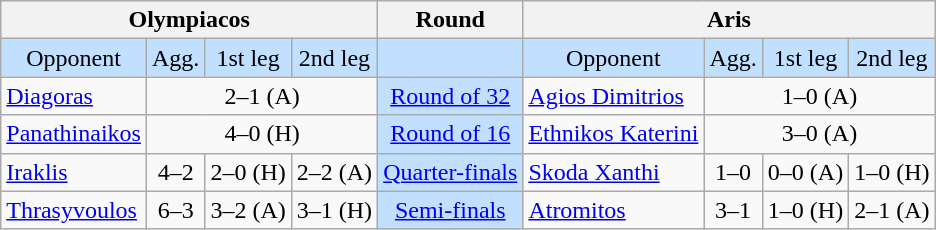<table class="wikitable" style="text-align:center">
<tr>
<th colspan=4>Olympiacos</th>
<th>Round</th>
<th colspan=4>Aris</th>
</tr>
<tr style="background:#c1e0ff">
<td>Opponent</td>
<td>Agg.</td>
<td>1st leg</td>
<td>2nd leg</td>
<td></td>
<td>Opponent</td>
<td>Agg.</td>
<td>1st leg</td>
<td>2nd leg</td>
</tr>
<tr>
<td align=left><a href='#'>Diagoras</a></td>
<td colspan=3>2–1 (A)</td>
<td style="background:#c1e0ff;"><a href='#'>Round of 32</a></td>
<td align=left><a href='#'>Agios Dimitrios</a></td>
<td colspan=3>1–0  (A)</td>
</tr>
<tr>
<td align=left><a href='#'>Panathinaikos</a></td>
<td colspan=3>4–0 (H)</td>
<td style="background:#c1e0ff;"><a href='#'>Round of 16</a></td>
<td align=left><a href='#'>Ethnikos Katerini</a></td>
<td colspan=3>3–0 (A)</td>
</tr>
<tr>
<td align=left><a href='#'>Iraklis</a></td>
<td>4–2</td>
<td>2–0 (H)</td>
<td>2–2 (A)</td>
<td style="background:#c1e0ff;"><a href='#'>Quarter-finals</a></td>
<td align=left><a href='#'>Skoda Xanthi</a></td>
<td>1–0</td>
<td>0–0 (A)</td>
<td>1–0 (H)</td>
</tr>
<tr>
<td align=left><a href='#'>Thrasyvoulos</a></td>
<td>6–3</td>
<td>3–2 (A)</td>
<td>3–1 (H)</td>
<td style="background:#c1e0ff;"><a href='#'>Semi-finals</a></td>
<td align=left><a href='#'>Atromitos</a></td>
<td>3–1</td>
<td>1–0 (H)</td>
<td>2–1 (A)</td>
</tr>
</table>
